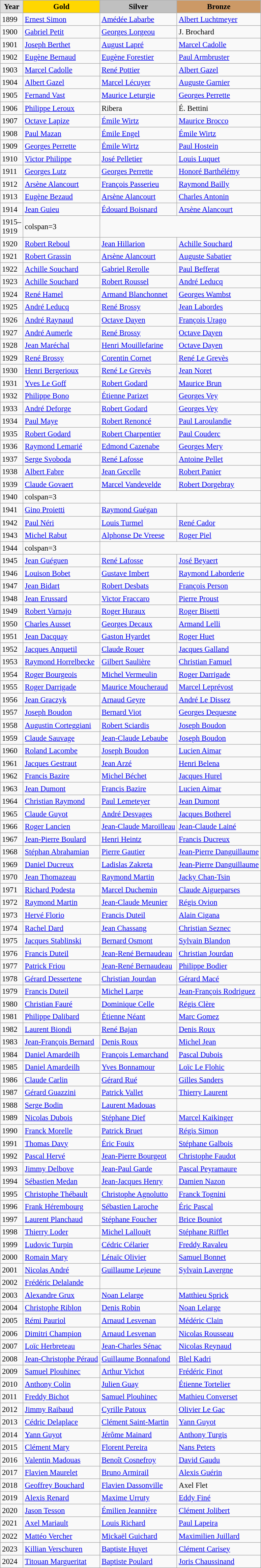<table class="wikitable sortable" style="font-size:95%">
<tr style="text-align:center; background:#e4e4e4; font-weight:bold;">
<td style="background:#ddd; ">Year</td>
<td style="background:gold; ">Gold</td>
<td style="background:silver; ">Silver</td>
<td style="background:#c96; ">Bronze</td>
</tr>
<tr>
<td>1899</td>
<td><a href='#'>Ernest Simon</a></td>
<td><a href='#'>Amédée Labarbe</a></td>
<td><a href='#'>Albert Luchtmeyer</a></td>
</tr>
<tr>
<td>1900</td>
<td><a href='#'>Gabriel Petit</a></td>
<td><a href='#'>Georges Lorgeou</a></td>
<td>J. Brochard</td>
</tr>
<tr>
<td>1901</td>
<td><a href='#'>Joseph Berthet</a></td>
<td><a href='#'>August Lapré</a></td>
<td><a href='#'>Marcel Cadolle</a></td>
</tr>
<tr>
<td>1902</td>
<td><a href='#'>Eugène Bernaud</a></td>
<td><a href='#'>Eugène Forestier</a></td>
<td><a href='#'>Paul Armbruster</a></td>
</tr>
<tr>
<td>1903</td>
<td><a href='#'>Marcel Cadolle</a></td>
<td><a href='#'>René Pottier</a></td>
<td><a href='#'>Albert Gazel</a></td>
</tr>
<tr>
<td>1904</td>
<td><a href='#'>Albert Gazel</a></td>
<td><a href='#'>Marcel Lécuyer</a></td>
<td><a href='#'>Auguste Garnier</a></td>
</tr>
<tr>
<td>1905</td>
<td><a href='#'>Fernand Vast</a></td>
<td><a href='#'>Maurice Leturgie</a></td>
<td><a href='#'>Georges Perrette</a></td>
</tr>
<tr>
<td>1906</td>
<td><a href='#'>Philippe Leroux</a></td>
<td>Ribera</td>
<td>É. Bettini</td>
</tr>
<tr>
<td>1907</td>
<td><a href='#'>Octave Lapize</a></td>
<td><a href='#'>Émile Wirtz</a></td>
<td><a href='#'>Maurice Brocco</a></td>
</tr>
<tr>
<td>1908</td>
<td><a href='#'>Paul Mazan</a></td>
<td><a href='#'>Émile Engel</a></td>
<td><a href='#'>Émile Wirtz</a></td>
</tr>
<tr>
<td>1909</td>
<td><a href='#'>Georges Perrette</a></td>
<td><a href='#'>Émile Wirtz</a></td>
<td><a href='#'>Paul Hostein</a></td>
</tr>
<tr>
<td>1910</td>
<td><a href='#'>Victor Philippe</a></td>
<td><a href='#'>José Pelletier</a></td>
<td><a href='#'>Louis Luquet</a></td>
</tr>
<tr>
<td>1911</td>
<td><a href='#'>Georges Lutz</a></td>
<td><a href='#'>Georges Perrette</a></td>
<td><a href='#'>Honoré Barthélémy</a></td>
</tr>
<tr>
<td>1912</td>
<td><a href='#'>Arsène Alancourt</a></td>
<td><a href='#'>François Passerieu</a></td>
<td><a href='#'>Raymond Bailly</a></td>
</tr>
<tr>
<td>1913</td>
<td><a href='#'>Eugène Bezaud</a></td>
<td><a href='#'>Arsène Alancourt</a></td>
<td><a href='#'>Charles Antonin</a></td>
</tr>
<tr>
<td>1914</td>
<td><a href='#'>Jean Guieu</a></td>
<td><a href='#'>Édouard Boisnard</a></td>
<td><a href='#'>Arsène Alancourt</a></td>
</tr>
<tr>
<td>1915–<br>1919</td>
<td>colspan=3 </td>
</tr>
<tr>
<td>1920</td>
<td><a href='#'>Robert Reboul</a></td>
<td><a href='#'>Jean Hillarion</a></td>
<td><a href='#'>Achille Souchard</a></td>
</tr>
<tr>
<td>1921</td>
<td><a href='#'>Robert Grassin</a></td>
<td><a href='#'>Arsène Alancourt</a></td>
<td><a href='#'>Auguste Sabatier</a></td>
</tr>
<tr>
<td>1922</td>
<td><a href='#'>Achille Souchard</a></td>
<td><a href='#'>Gabriel Rerolle</a></td>
<td><a href='#'>Paul Befferat</a></td>
</tr>
<tr>
<td>1923</td>
<td><a href='#'>Achille Souchard</a></td>
<td><a href='#'>Robert Roussel</a></td>
<td><a href='#'>André Leducq</a></td>
</tr>
<tr>
<td>1924</td>
<td><a href='#'>René Hamel</a></td>
<td><a href='#'>Armand Blanchonnet</a></td>
<td><a href='#'>Georges Wambst</a></td>
</tr>
<tr>
<td>1925</td>
<td><a href='#'>André Leducq</a></td>
<td><a href='#'>René Brossy</a></td>
<td><a href='#'>Jean Labordes</a></td>
</tr>
<tr>
<td>1926</td>
<td><a href='#'>André Raynaud</a></td>
<td><a href='#'>Octave Dayen</a></td>
<td><a href='#'>François Urago</a></td>
</tr>
<tr>
<td>1927</td>
<td><a href='#'>André Aumerle</a></td>
<td><a href='#'>René Brossy</a></td>
<td><a href='#'>Octave Dayen</a></td>
</tr>
<tr>
<td>1928</td>
<td><a href='#'>Jean Maréchal</a></td>
<td><a href='#'>Henri Mouillefarine</a></td>
<td><a href='#'>Octave Dayen</a></td>
</tr>
<tr>
<td>1929</td>
<td><a href='#'>René Brossy</a></td>
<td><a href='#'>Corentin Cornet</a></td>
<td><a href='#'>René Le Grevès</a></td>
</tr>
<tr>
<td>1930</td>
<td><a href='#'>Henri Bergerioux</a></td>
<td><a href='#'>René Le Grevès</a></td>
<td><a href='#'>Jean Noret</a></td>
</tr>
<tr>
<td>1931</td>
<td><a href='#'>Yves Le Goff</a></td>
<td><a href='#'>Robert Godard</a></td>
<td><a href='#'>Maurice Brun</a></td>
</tr>
<tr>
<td>1932</td>
<td><a href='#'>Philippe Bono</a></td>
<td><a href='#'>Étienne Parizet</a></td>
<td><a href='#'>Georges Vey</a></td>
</tr>
<tr>
<td>1933</td>
<td><a href='#'>André Deforge</a></td>
<td><a href='#'>Robert Godard</a></td>
<td><a href='#'>Georges Vey</a></td>
</tr>
<tr>
<td>1934</td>
<td><a href='#'>Paul Maye</a></td>
<td><a href='#'>Robert Renoncé</a></td>
<td><a href='#'>Paul Laroulandie</a></td>
</tr>
<tr>
<td>1935</td>
<td><a href='#'>Robert Godard</a></td>
<td><a href='#'>Robert Charpentier</a></td>
<td><a href='#'>Paul Couderc</a></td>
</tr>
<tr>
<td>1936</td>
<td><a href='#'>Raymond Lemarié</a></td>
<td><a href='#'>Edmond Cazenabe</a></td>
<td><a href='#'>Georges Mery</a></td>
</tr>
<tr>
<td>1937</td>
<td><a href='#'>Serge Svoboda</a></td>
<td><a href='#'>René Lafosse</a></td>
<td><a href='#'>Antoine Pellet</a></td>
</tr>
<tr>
<td>1938</td>
<td><a href='#'>Albert Fabre</a></td>
<td><a href='#'>Jean Gecelle</a></td>
<td><a href='#'>Robert Panier</a></td>
</tr>
<tr>
<td>1939</td>
<td><a href='#'>Claude Govaert</a></td>
<td><a href='#'>Marcel Vandevelde</a></td>
<td><a href='#'>Robert Dorgebray</a></td>
</tr>
<tr>
<td>1940</td>
<td>colspan=3 </td>
</tr>
<tr>
<td>1941</td>
<td><a href='#'>Gino Proietti</a></td>
<td><a href='#'>Raymond Guégan</a></td>
<td></td>
</tr>
<tr>
<td>1942</td>
<td><a href='#'>Paul Néri</a></td>
<td><a href='#'>Louis Turmel</a></td>
<td><a href='#'>René Cador</a></td>
</tr>
<tr>
<td>1943</td>
<td><a href='#'>Michel Rabut</a></td>
<td><a href='#'>Alphonse De Vreese</a></td>
<td><a href='#'>Roger Piel</a></td>
</tr>
<tr>
<td>1944</td>
<td>colspan=3 </td>
</tr>
<tr>
<td>1945</td>
<td><a href='#'>Jean Guéguen</a></td>
<td><a href='#'>René Lafosse</a></td>
<td><a href='#'>José Beyaert</a></td>
</tr>
<tr>
<td>1946</td>
<td><a href='#'>Louison Bobet</a></td>
<td><a href='#'>Gustave Imbert</a></td>
<td><a href='#'>Raymond Laborderie</a></td>
</tr>
<tr>
<td>1947</td>
<td><a href='#'>Jean Bidart</a></td>
<td><a href='#'>Robert Desbats</a></td>
<td><a href='#'>François Person</a></td>
</tr>
<tr>
<td>1948</td>
<td><a href='#'>Jean Erussard</a></td>
<td><a href='#'>Victor Fraccaro</a></td>
<td><a href='#'>Pierre Proust</a></td>
</tr>
<tr>
<td>1949</td>
<td><a href='#'>Robert Varnajo</a></td>
<td><a href='#'>Roger Huraux</a></td>
<td><a href='#'>Roger Bisetti</a></td>
</tr>
<tr>
<td>1950</td>
<td><a href='#'>Charles Ausset</a></td>
<td><a href='#'>Georges Decaux</a></td>
<td><a href='#'>Armand Lelli</a></td>
</tr>
<tr>
<td>1951</td>
<td><a href='#'>Jean Dacquay</a></td>
<td><a href='#'>Gaston Hyardet</a></td>
<td><a href='#'>Roger Huet</a></td>
</tr>
<tr>
<td>1952</td>
<td><a href='#'>Jacques Anquetil</a></td>
<td><a href='#'>Claude Rouer</a></td>
<td><a href='#'>Jacques Galland</a></td>
</tr>
<tr>
<td>1953</td>
<td><a href='#'>Raymond Horrelbecke</a></td>
<td><a href='#'>Gilbert Saulière</a></td>
<td><a href='#'>Christian Famuel</a></td>
</tr>
<tr>
<td>1954</td>
<td><a href='#'>Roger Bourgeois</a></td>
<td><a href='#'>Michel Vermeulin</a></td>
<td><a href='#'>Roger Darrigade</a></td>
</tr>
<tr>
<td>1955</td>
<td><a href='#'>Roger Darrigade</a></td>
<td><a href='#'>Maurice Moucheraud</a></td>
<td><a href='#'>Marcel Leprévost</a></td>
</tr>
<tr>
<td>1956</td>
<td><a href='#'>Jean Graczyk</a></td>
<td><a href='#'>Arnaud Geyre</a></td>
<td><a href='#'>André Le Dissez</a></td>
</tr>
<tr>
<td>1957</td>
<td><a href='#'>Joseph Boudon</a></td>
<td><a href='#'>Bernard Viot</a></td>
<td><a href='#'>Georges Dequesne</a></td>
</tr>
<tr>
<td>1958</td>
<td><a href='#'>Augustin Corteggiani</a></td>
<td><a href='#'>Robert Sciardis</a></td>
<td><a href='#'>Joseph Boudon</a></td>
</tr>
<tr>
<td>1959</td>
<td><a href='#'>Claude Sauvage</a></td>
<td><a href='#'>Jean-Claude Lebaube</a></td>
<td><a href='#'>Joseph Boudon</a></td>
</tr>
<tr>
<td>1960</td>
<td><a href='#'>Roland Lacombe</a></td>
<td><a href='#'>Joseph Boudon</a></td>
<td><a href='#'>Lucien Aimar</a></td>
</tr>
<tr>
<td>1961</td>
<td><a href='#'>Jacques Gestraut</a></td>
<td><a href='#'>Jean Arzé</a></td>
<td><a href='#'>Henri Belena</a></td>
</tr>
<tr>
<td>1962</td>
<td><a href='#'>Francis Bazire</a></td>
<td><a href='#'>Michel Béchet</a></td>
<td><a href='#'>Jacques Hurel</a></td>
</tr>
<tr>
<td>1963</td>
<td><a href='#'>Jean Dumont</a></td>
<td><a href='#'>Francis Bazire</a></td>
<td><a href='#'>Lucien Aimar</a></td>
</tr>
<tr>
<td>1964</td>
<td><a href='#'>Christian Raymond</a></td>
<td><a href='#'>Paul Lemeteyer</a></td>
<td><a href='#'>Jean Dumont</a></td>
</tr>
<tr>
<td>1965</td>
<td><a href='#'>Claude Guyot</a></td>
<td><a href='#'>André Desvages</a></td>
<td><a href='#'>Jacques Botherel</a></td>
</tr>
<tr>
<td>1966</td>
<td><a href='#'>Roger Lancien</a></td>
<td><a href='#'>Jean-Claude Maroilleau</a></td>
<td><a href='#'>Jean-Claude Lainé</a></td>
</tr>
<tr>
<td>1967</td>
<td><a href='#'>Jean-Pierre Boulard</a></td>
<td><a href='#'>Henri Heintz</a></td>
<td><a href='#'>Francis Ducreux</a></td>
</tr>
<tr>
<td>1968</td>
<td><a href='#'>Stéphan Abrahamian</a></td>
<td><a href='#'>Pierre Gautier</a></td>
<td><a href='#'>Jean-Pierre Danguillaume</a></td>
</tr>
<tr>
<td>1969</td>
<td><a href='#'>Daniel Ducreux</a></td>
<td><a href='#'>Ladislas Zakreta</a></td>
<td><a href='#'>Jean-Pierre Danguillaume</a></td>
</tr>
<tr>
<td>1970</td>
<td><a href='#'>Jean Thomazeau</a></td>
<td><a href='#'>Raymond Martin</a></td>
<td><a href='#'>Jacky Chan-Tsin</a></td>
</tr>
<tr>
<td>1971</td>
<td><a href='#'>Richard Podesta</a></td>
<td><a href='#'>Marcel Duchemin</a></td>
<td><a href='#'>Claude Aigueparses</a></td>
</tr>
<tr>
<td>1972</td>
<td><a href='#'>Raymond Martin</a></td>
<td><a href='#'>Jean-Claude Meunier</a></td>
<td><a href='#'>Régis Ovion</a></td>
</tr>
<tr>
<td>1973</td>
<td><a href='#'>Hervé Florio</a></td>
<td><a href='#'>Francis Duteil</a></td>
<td><a href='#'>Alain Cigana</a></td>
</tr>
<tr>
<td>1974</td>
<td><a href='#'>Rachel Dard</a></td>
<td><a href='#'>Jean Chassang</a></td>
<td><a href='#'>Christian Seznec</a></td>
</tr>
<tr>
<td>1975</td>
<td><a href='#'>Jacques Stablinski</a></td>
<td><a href='#'>Bernard Osmont</a></td>
<td><a href='#'>Sylvain Blandon</a></td>
</tr>
<tr>
<td>1976</td>
<td><a href='#'>Francis Duteil</a></td>
<td><a href='#'>Jean-René Bernaudeau</a></td>
<td><a href='#'>Christian Jourdan</a></td>
</tr>
<tr>
<td>1977</td>
<td><a href='#'>Patrick Friou</a></td>
<td><a href='#'>Jean-René Bernaudeau</a></td>
<td><a href='#'>Philippe Bodier</a></td>
</tr>
<tr>
<td>1978</td>
<td><a href='#'>Gérard Dessertene</a></td>
<td><a href='#'>Christian Jourdan</a></td>
<td><a href='#'>Gérard Macé</a></td>
</tr>
<tr>
<td>1979</td>
<td><a href='#'>Francis Duteil</a></td>
<td><a href='#'>Michel Larpe</a></td>
<td><a href='#'>Jean-François Rodriguez</a></td>
</tr>
<tr>
<td>1980</td>
<td><a href='#'>Christian Fauré</a></td>
<td><a href='#'>Dominique Celle</a></td>
<td><a href='#'>Régis Clère</a></td>
</tr>
<tr>
<td>1981</td>
<td><a href='#'>Philippe Dalibard</a></td>
<td><a href='#'>Étienne Néant</a></td>
<td><a href='#'>Marc Gomez</a></td>
</tr>
<tr>
<td>1982</td>
<td><a href='#'>Laurent Biondi</a></td>
<td><a href='#'>René Bajan</a></td>
<td><a href='#'>Denis Roux</a></td>
</tr>
<tr>
<td>1983</td>
<td><a href='#'>Jean-François Bernard</a></td>
<td><a href='#'>Denis Roux</a></td>
<td><a href='#'>Michel Jean</a></td>
</tr>
<tr>
<td>1984</td>
<td><a href='#'>Daniel Amardeilh</a></td>
<td><a href='#'>François Lemarchand</a></td>
<td><a href='#'>Pascal Dubois</a></td>
</tr>
<tr>
<td>1985</td>
<td><a href='#'>Daniel Amardeilh</a></td>
<td><a href='#'>Yves Bonnamour</a></td>
<td><a href='#'>Loïc Le Flohic</a></td>
</tr>
<tr>
<td>1986</td>
<td><a href='#'>Claude Carlin</a></td>
<td><a href='#'>Gérard Rué</a></td>
<td><a href='#'>Gilles Sanders</a></td>
</tr>
<tr>
<td>1987</td>
<td><a href='#'>Gérard Guazzini</a></td>
<td><a href='#'>Patrick Vallet</a></td>
<td><a href='#'>Thierry Laurent</a></td>
</tr>
<tr>
<td>1988</td>
<td><a href='#'>Serge Bodin</a></td>
<td><a href='#'>Laurent Madouas</a></td>
<td></td>
</tr>
<tr>
<td>1989</td>
<td><a href='#'>Nicolas Dubois</a></td>
<td><a href='#'>Stéphane Dief</a></td>
<td><a href='#'>Marcel Kaikinger</a></td>
</tr>
<tr>
<td>1990</td>
<td><a href='#'>Franck Morelle</a></td>
<td><a href='#'>Patrick Bruet</a></td>
<td><a href='#'>Régis Simon</a></td>
</tr>
<tr>
<td>1991</td>
<td><a href='#'>Thomas Davy</a></td>
<td><a href='#'>Éric Fouix</a></td>
<td><a href='#'>Stéphane Galbois</a></td>
</tr>
<tr>
<td>1992</td>
<td><a href='#'>Pascal Hervé</a></td>
<td><a href='#'>Jean-Pierre Bourgeot</a></td>
<td><a href='#'>Christophe Faudot</a></td>
</tr>
<tr>
<td>1993</td>
<td><a href='#'>Jimmy Delbove</a></td>
<td><a href='#'>Jean-Paul Garde</a></td>
<td><a href='#'>Pascal Peyramaure</a></td>
</tr>
<tr>
<td>1994</td>
<td><a href='#'>Sébastien Medan</a></td>
<td><a href='#'>Jean-Jacques Henry</a></td>
<td><a href='#'>Damien Nazon</a></td>
</tr>
<tr>
<td>1995</td>
<td><a href='#'>Christophe Thébault</a></td>
<td><a href='#'>Christophe Agnolutto</a></td>
<td><a href='#'>Franck Tognini</a></td>
</tr>
<tr>
<td>1996</td>
<td><a href='#'>Frank Hérembourg</a></td>
<td><a href='#'>Sébastien Laroche</a></td>
<td><a href='#'>Éric Pascal</a></td>
</tr>
<tr>
<td>1997</td>
<td><a href='#'>Laurent Planchaud</a></td>
<td><a href='#'>Stéphane Foucher</a></td>
<td><a href='#'>Brice Bouniot</a></td>
</tr>
<tr>
<td>1998</td>
<td><a href='#'>Thierry Loder</a></td>
<td><a href='#'>Michel Lallouët</a></td>
<td><a href='#'>Stéphane Rifflet</a></td>
</tr>
<tr>
<td>1999</td>
<td><a href='#'>Ludovic Turpin</a></td>
<td><a href='#'>Cédric Célarier</a></td>
<td><a href='#'>Freddy Ravaleu</a></td>
</tr>
<tr>
<td>2000</td>
<td><a href='#'>Romain Mary</a></td>
<td><a href='#'>Lénaïc Olivier</a></td>
<td><a href='#'>Samuel Bonnet</a></td>
</tr>
<tr>
<td>2001</td>
<td><a href='#'>Nicolas André</a></td>
<td><a href='#'>Guillaume Lejeune</a></td>
<td><a href='#'>Sylvain Lavergne</a></td>
</tr>
<tr>
<td>2002</td>
<td><a href='#'>Frédéric Delalande</a></td>
<td></td>
<td></td>
</tr>
<tr>
<td>2003</td>
<td><a href='#'>Alexandre Grux</a></td>
<td><a href='#'>Noan Lelarge</a></td>
<td><a href='#'>Matthieu Sprick</a></td>
</tr>
<tr>
<td>2004</td>
<td><a href='#'>Christophe Riblon</a></td>
<td><a href='#'>Denis Robin</a></td>
<td><a href='#'>Noan Lelarge</a></td>
</tr>
<tr>
<td>2005</td>
<td><a href='#'>Rémi Pauriol</a></td>
<td><a href='#'>Arnaud Lesvenan</a></td>
<td><a href='#'>Médéric Clain</a></td>
</tr>
<tr>
<td>2006</td>
<td><a href='#'>Dimitri Champion</a></td>
<td><a href='#'>Arnaud Lesvenan</a></td>
<td><a href='#'>Nicolas Rousseau</a></td>
</tr>
<tr>
<td>2007</td>
<td><a href='#'>Loïc Herbreteau</a></td>
<td><a href='#'>Jean-Charles Sénac</a></td>
<td><a href='#'>Nicolas Reynaud</a></td>
</tr>
<tr>
<td>2008</td>
<td><a href='#'>Jean-Christophe Péraud</a></td>
<td><a href='#'>Guillaume Bonnafond</a></td>
<td><a href='#'>Blel Kadri</a></td>
</tr>
<tr>
<td>2009</td>
<td><a href='#'>Samuel Plouhinec</a></td>
<td><a href='#'>Arthur Vichot</a></td>
<td><a href='#'>Frédéric Finot</a></td>
</tr>
<tr>
<td>2010</td>
<td><a href='#'>Anthony Colin</a></td>
<td><a href='#'>Julien Guay</a></td>
<td><a href='#'>Étienne Tortelier</a></td>
</tr>
<tr>
<td>2011</td>
<td><a href='#'>Freddy Bichot</a></td>
<td><a href='#'>Samuel Plouhinec</a></td>
<td><a href='#'>Mathieu Converset</a></td>
</tr>
<tr>
<td>2012</td>
<td><a href='#'>Jimmy Raibaud</a></td>
<td><a href='#'>Cyrille Patoux</a></td>
<td><a href='#'>Olivier Le Gac</a></td>
</tr>
<tr>
<td>2013</td>
<td><a href='#'>Cédric Delaplace</a></td>
<td><a href='#'>Clément Saint-Martin</a></td>
<td><a href='#'>Yann Guyot</a></td>
</tr>
<tr>
<td>2014</td>
<td><a href='#'>Yann Guyot</a></td>
<td><a href='#'>Jérôme Mainard</a></td>
<td><a href='#'>Anthony Turgis</a></td>
</tr>
<tr>
<td>2015</td>
<td><a href='#'>Clément Mary</a></td>
<td><a href='#'>Florent Pereira</a></td>
<td><a href='#'>Nans Peters</a></td>
</tr>
<tr>
<td>2016</td>
<td><a href='#'>Valentin Madouas</a></td>
<td><a href='#'>Benoît Cosnefroy</a></td>
<td><a href='#'>David Gaudu</a></td>
</tr>
<tr>
<td>2017</td>
<td><a href='#'>Flavien Maurelet</a></td>
<td><a href='#'>Bruno Armirail</a></td>
<td><a href='#'>Alexis Guérin</a></td>
</tr>
<tr>
<td>2018</td>
<td><a href='#'>Geoffrey Bouchard</a></td>
<td><a href='#'>Flavien Dassonville</a></td>
<td>Axel Flet</td>
</tr>
<tr>
<td>2019</td>
<td><a href='#'>Alexis Renard</a></td>
<td><a href='#'>Maxime Urruty</a></td>
<td><a href='#'>Eddy Finé</a></td>
</tr>
<tr>
<td>2020</td>
<td><a href='#'>Jason Tesson</a></td>
<td><a href='#'>Émilien Jeannière</a></td>
<td><a href='#'>Clément Jolibert</a></td>
</tr>
<tr>
<td>2021</td>
<td><a href='#'>Axel Mariault</a></td>
<td><a href='#'>Louis Richard</a></td>
<td><a href='#'>Paul Lapeira</a></td>
</tr>
<tr>
<td>2022</td>
<td><a href='#'>Mattéo Vercher</a></td>
<td><a href='#'>Mickaël Guichard</a></td>
<td><a href='#'>Maximilien Juillard</a></td>
</tr>
<tr>
<td>2023</td>
<td><a href='#'>Killian Verschuren</a></td>
<td><a href='#'>Baptiste Huyet</a></td>
<td><a href='#'>Clément Carisey</a></td>
</tr>
<tr>
<td>2024</td>
<td><a href='#'>Titouan Margueritat</a></td>
<td><a href='#'>Baptiste Poulard</a></td>
<td><a href='#'>Joris Chaussinand</a></td>
</tr>
</table>
